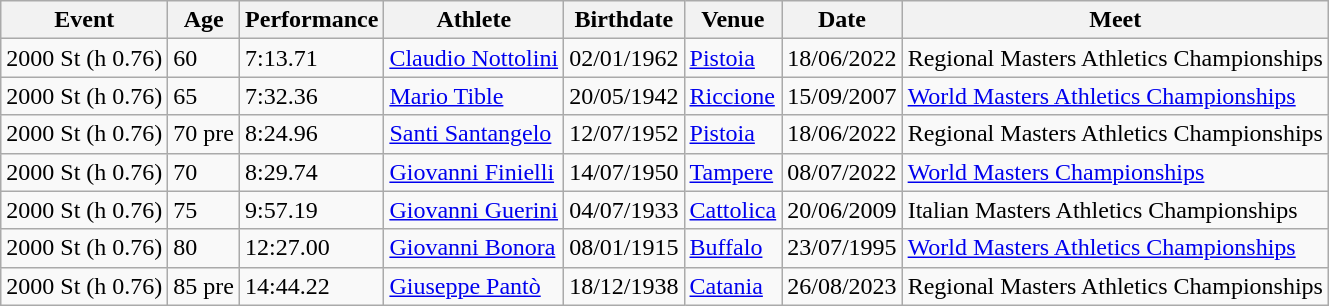<table class="wikitable" width= style="font-size:90%; text-align:center">
<tr>
<th>Event</th>
<th>Age</th>
<th>Performance</th>
<th>Athlete</th>
<th>Birthdate</th>
<th>Venue</th>
<th>Date</th>
<th>Meet</th>
</tr>
<tr>
<td>2000 St (h 0.76)</td>
<td>60</td>
<td>7:13.71</td>
<td align=left><a href='#'>Claudio Nottolini</a></td>
<td>02/01/1962</td>
<td align=left><a href='#'>Pistoia</a></td>
<td>18/06/2022</td>
<td>Regional Masters Athletics Championships</td>
</tr>
<tr>
<td>2000 St (h 0.76)</td>
<td>65</td>
<td>7:32.36</td>
<td align=left><a href='#'>Mario Tible</a></td>
<td>20/05/1942</td>
<td align=left><a href='#'>Riccione</a></td>
<td>15/09/2007</td>
<td><a href='#'>World Masters Athletics Championships</a></td>
</tr>
<tr>
<td>2000 St (h 0.76)</td>
<td>70 pre</td>
<td>8:24.96</td>
<td align=left><a href='#'>Santi Santangelo</a></td>
<td>12/07/1952</td>
<td align=left><a href='#'>Pistoia</a></td>
<td>18/06/2022</td>
<td>Regional Masters Athletics Championships</td>
</tr>
<tr>
<td>2000 St (h 0.76)</td>
<td>70</td>
<td>8:29.74</td>
<td align=left><a href='#'>Giovanni Finielli</a></td>
<td>14/07/1950</td>
<td align=left><a href='#'>Tampere</a></td>
<td>08/07/2022</td>
<td><a href='#'>World Masters Championships</a></td>
</tr>
<tr>
<td>2000 St (h 0.76)</td>
<td>75</td>
<td>9:57.19</td>
<td align=left><a href='#'>Giovanni Guerini</a></td>
<td>04/07/1933</td>
<td align=left><a href='#'>Cattolica</a></td>
<td>20/06/2009</td>
<td>Italian Masters Athletics Championships</td>
</tr>
<tr>
<td>2000 St (h 0.76)</td>
<td>80</td>
<td>12:27.00</td>
<td align=left><a href='#'>Giovanni Bonora</a></td>
<td>08/01/1915</td>
<td align=left><a href='#'>Buffalo</a></td>
<td>23/07/1995</td>
<td><a href='#'>World Masters Athletics Championships</a></td>
</tr>
<tr>
<td>2000 St (h 0.76)</td>
<td>85 pre</td>
<td>14:44.22</td>
<td align=left><a href='#'>Giuseppe Pantò</a></td>
<td>18/12/1938</td>
<td align=left><a href='#'>Catania</a></td>
<td>26/08/2023</td>
<td>Regional Masters Athletics Championships</td>
</tr>
</table>
